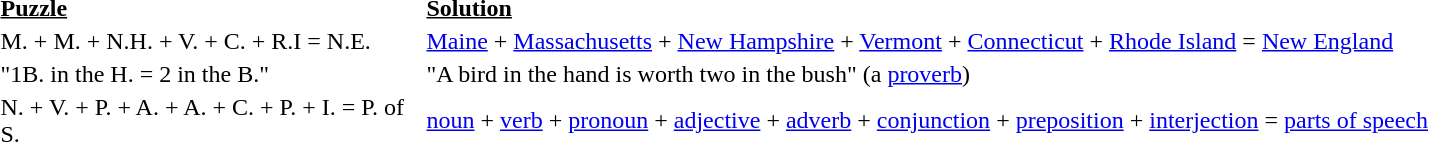<table>
<tr>
<th style="width:280px;text-align:left"><u>Puzzle</u></th>
<th style="text-align:left"><u>Solution</u></th>
</tr>
<tr>
<td>M. + M. + N.H. + V. + C. + R.I = N.E.</td>
<td><a href='#'>Maine</a> + <a href='#'>Massachusetts</a> + <a href='#'>New Hampshire</a> + <a href='#'>Vermont</a> + <a href='#'>Connecticut</a> + <a href='#'>Rhode Island</a> = <a href='#'>New England</a></td>
</tr>
<tr>
<td>"1B. in the H. = 2 in the B."</td>
<td>"A bird in the hand is worth two in the bush" (a <a href='#'>proverb</a>)</td>
</tr>
<tr>
<td>N. + V. + P. + A. + A. + C. + P. + I. = P. of S.</td>
<td><a href='#'>noun</a> + <a href='#'>verb</a> + <a href='#'>pronoun</a> + <a href='#'>adjective</a> + <a href='#'>adverb</a> + <a href='#'>conjunction</a> + <a href='#'>preposition</a>  + <a href='#'>interjection</a> = <a href='#'>parts of speech</a></td>
</tr>
</table>
